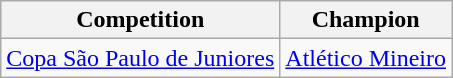<table class="wikitable">
<tr>
<th>Competition</th>
<th>Champion</th>
</tr>
<tr>
<td><a href='#'>Copa São Paulo de Juniores</a></td>
<td><a href='#'>Atlético Mineiro</a></td>
</tr>
</table>
